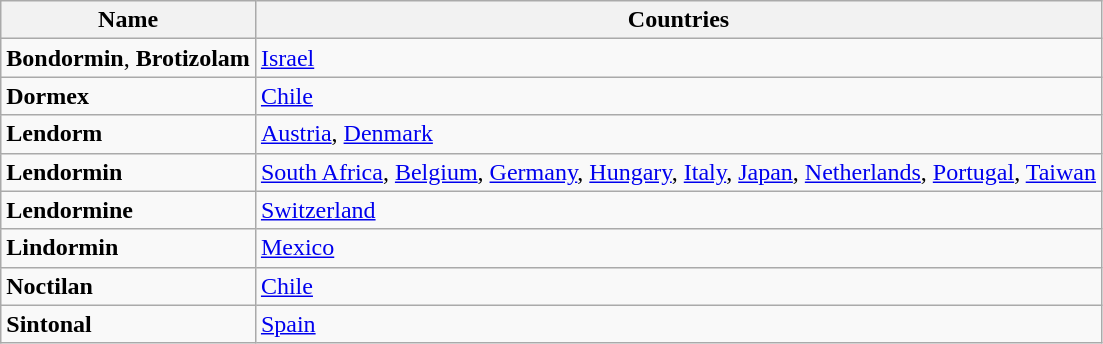<table class="wikitable">
<tr>
<th>Name</th>
<th>Countries</th>
</tr>
<tr>
<td><strong>Bondormin</strong>, <strong>Brotizolam</strong></td>
<td><a href='#'>Israel</a></td>
</tr>
<tr>
<td><strong>Dormex</strong></td>
<td><a href='#'>Chile</a></td>
</tr>
<tr>
<td><strong>Lendorm</strong></td>
<td><a href='#'>Austria</a>, <a href='#'>Denmark</a></td>
</tr>
<tr>
<td><strong>Lendormin</strong></td>
<td><a href='#'>South Africa</a>, <a href='#'>Belgium</a>, <a href='#'>Germany</a>, <a href='#'>Hungary</a>, <a href='#'>Italy</a>, <a href='#'>Japan</a>, <a href='#'>Netherlands</a>, <a href='#'>Portugal</a>, <a href='#'>Taiwan</a></td>
</tr>
<tr>
<td><strong>Lendormine</strong></td>
<td><a href='#'>Switzerland</a></td>
</tr>
<tr>
<td><strong>Lindormin</strong></td>
<td><a href='#'>Mexico</a></td>
</tr>
<tr>
<td><strong>Noctilan</strong></td>
<td><a href='#'>Chile</a></td>
</tr>
<tr>
<td><strong>Sintonal</strong></td>
<td><a href='#'>Spain</a></td>
</tr>
</table>
